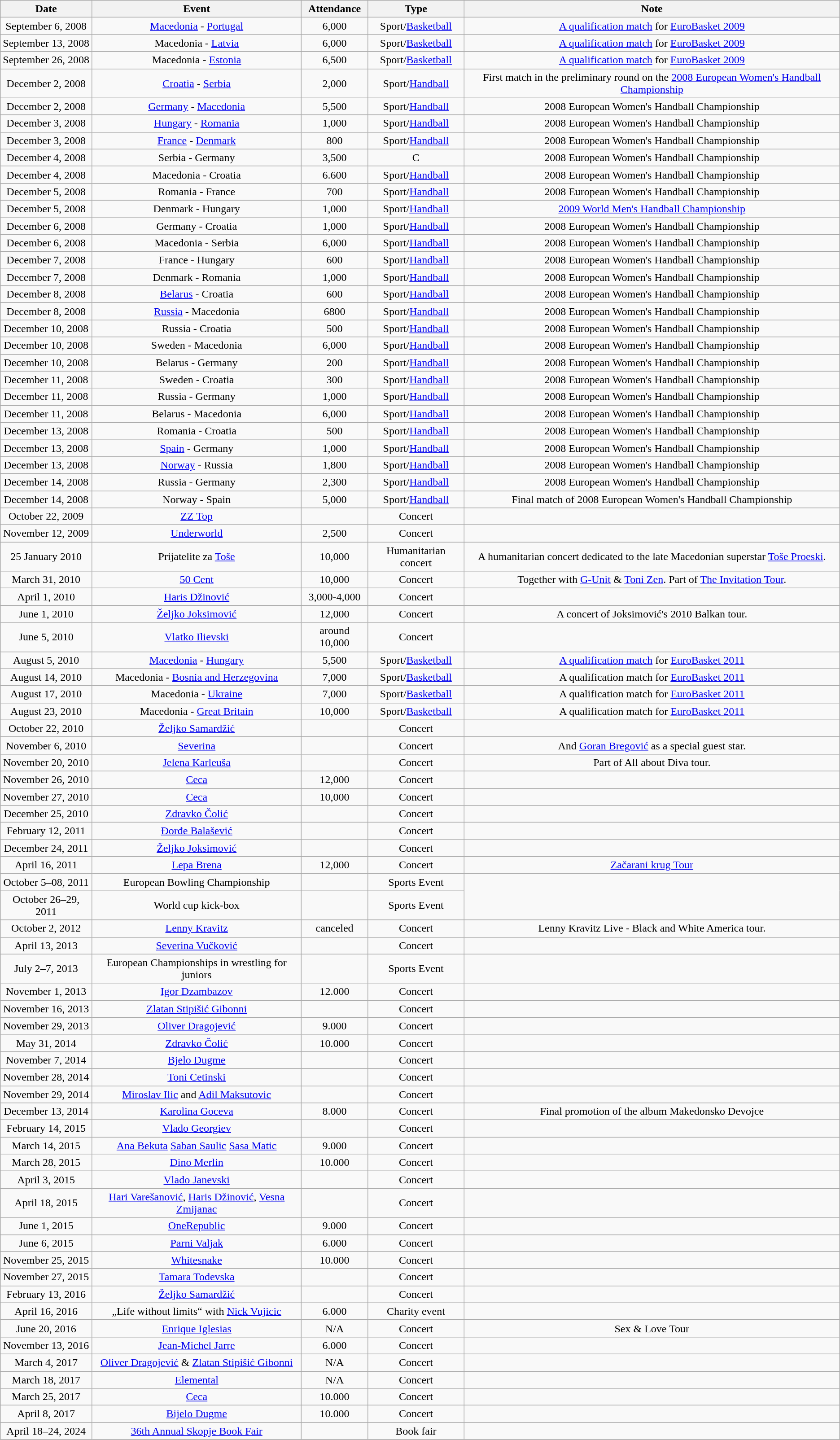<table class=wikitable sortable>
<tr>
<th>Date</th>
<th>Event</th>
<th>Attendance</th>
<th>Type</th>
<th>Note</th>
</tr>
<tr align=center>
<td>September 6, 2008</td>
<td><a href='#'>Macedonia</a> - <a href='#'>Portugal</a></td>
<td>6,000</td>
<td>Sport/<a href='#'>Basketball</a></td>
<td><a href='#'>A qualification match</a> for <a href='#'>EuroBasket 2009</a></td>
</tr>
<tr align=center>
<td>September 13, 2008</td>
<td>Macedonia - <a href='#'>Latvia</a></td>
<td>6,000</td>
<td>Sport/<a href='#'>Basketball</a></td>
<td><a href='#'>A qualification match</a> for <a href='#'>EuroBasket 2009</a></td>
</tr>
<tr align=center>
<td>September 26, 2008</td>
<td>Macedonia - <a href='#'>Estonia</a></td>
<td>6,500</td>
<td>Sport/<a href='#'>Basketball</a></td>
<td><a href='#'>A qualification match</a> for <a href='#'>EuroBasket 2009</a></td>
</tr>
<tr align=center>
<td>December 2, 2008</td>
<td><a href='#'>Croatia</a> - <a href='#'>Serbia</a></td>
<td>2,000</td>
<td>Sport/<a href='#'>Handball</a></td>
<td>First match in the preliminary round on the <a href='#'>2008 European Women's Handball Championship</a></td>
</tr>
<tr align=center>
<td>December 2, 2008</td>
<td><a href='#'>Germany</a> - <a href='#'>Macedonia</a></td>
<td>5,500</td>
<td>Sport/<a href='#'>Handball</a></td>
<td>2008 European Women's Handball Championship</td>
</tr>
<tr align=center>
<td>December 3, 2008</td>
<td><a href='#'>Hungary</a> - <a href='#'>Romania</a></td>
<td>1,000</td>
<td>Sport/<a href='#'>Handball</a></td>
<td>2008 European Women's Handball Championship</td>
</tr>
<tr align=center>
<td>December 3, 2008</td>
<td><a href='#'>France</a> - <a href='#'>Denmark</a></td>
<td>800</td>
<td>Sport/<a href='#'>Handball</a></td>
<td>2008 European Women's Handball Championship</td>
</tr>
<tr align=center>
<td>December 4, 2008</td>
<td>Serbia - Germany</td>
<td>3,500</td>
<td>C</td>
<td>2008 European Women's Handball Championship</td>
</tr>
<tr align=center>
<td>December 4, 2008</td>
<td>Macedonia - Croatia</td>
<td>6.600</td>
<td>Sport/<a href='#'>Handball</a></td>
<td>2008 European Women's Handball Championship</td>
</tr>
<tr align=center>
<td>December 5, 2008</td>
<td>Romania - France</td>
<td>700</td>
<td>Sport/<a href='#'>Handball</a></td>
<td>2008 European Women's Handball Championship</td>
</tr>
<tr align=center>
<td>December 5, 2008</td>
<td>Denmark - Hungary</td>
<td>1,000</td>
<td>Sport/<a href='#'>Handball</a></td>
<td><a href='#'>2009 World Men's Handball Championship</a></td>
</tr>
<tr align=center>
<td>December 6, 2008</td>
<td>Germany - Croatia</td>
<td>1,000</td>
<td>Sport/<a href='#'>Handball</a></td>
<td>2008 European Women's Handball Championship</td>
</tr>
<tr align=center>
<td>December 6, 2008</td>
<td>Macedonia - Serbia</td>
<td>6,000</td>
<td>Sport/<a href='#'>Handball</a></td>
<td>2008 European Women's Handball Championship</td>
</tr>
<tr align=center>
<td>December 7, 2008</td>
<td>France - Hungary</td>
<td>600</td>
<td>Sport/<a href='#'>Handball</a></td>
<td>2008 European Women's Handball Championship</td>
</tr>
<tr align=center>
<td>December 7, 2008</td>
<td>Denmark - Romania</td>
<td>1,000</td>
<td>Sport/<a href='#'>Handball</a></td>
<td>2008 European Women's Handball Championship</td>
</tr>
<tr align=center>
<td>December 8, 2008</td>
<td><a href='#'>Belarus</a> - Croatia</td>
<td>600</td>
<td>Sport/<a href='#'>Handball</a></td>
<td>2008 European Women's Handball Championship</td>
</tr>
<tr align=center>
<td>December 8, 2008</td>
<td><a href='#'>Russia</a> - Macedonia</td>
<td>6800</td>
<td>Sport/<a href='#'>Handball</a></td>
<td>2008 European Women's Handball Championship</td>
</tr>
<tr align=center>
<td>December 10, 2008</td>
<td>Russia - Croatia</td>
<td>500</td>
<td>Sport/<a href='#'>Handball</a></td>
<td>2008 European Women's Handball Championship</td>
</tr>
<tr align=center>
<td>December 10, 2008</td>
<td>Sweden - Macedonia</td>
<td>6,000</td>
<td>Sport/<a href='#'>Handball</a></td>
<td>2008 European Women's Handball Championship</td>
</tr>
<tr align=center>
<td>December 10, 2008</td>
<td>Belarus - Germany</td>
<td>200</td>
<td>Sport/<a href='#'>Handball</a></td>
<td>2008 European Women's Handball Championship</td>
</tr>
<tr align=center>
<td>December 11, 2008</td>
<td>Sweden - Croatia</td>
<td>300</td>
<td>Sport/<a href='#'>Handball</a></td>
<td>2008 European Women's Handball Championship</td>
</tr>
<tr align=center>
<td>December 11, 2008</td>
<td>Russia - Germany</td>
<td>1,000</td>
<td>Sport/<a href='#'>Handball</a></td>
<td>2008 European Women's Handball Championship</td>
</tr>
<tr align=center>
<td>December 11, 2008</td>
<td>Belarus - Macedonia</td>
<td>6,000</td>
<td>Sport/<a href='#'>Handball</a></td>
<td>2008 European Women's Handball Championship</td>
</tr>
<tr align=center>
<td>December 13, 2008</td>
<td>Romania - Croatia</td>
<td>500</td>
<td>Sport/<a href='#'>Handball</a></td>
<td>2008 European Women's Handball Championship</td>
</tr>
<tr align=center>
<td>December 13, 2008</td>
<td><a href='#'>Spain</a> - Germany</td>
<td>1,000</td>
<td>Sport/<a href='#'>Handball</a></td>
<td>2008 European Women's Handball Championship</td>
</tr>
<tr align=center>
<td>December 13, 2008</td>
<td><a href='#'>Norway</a> - Russia</td>
<td>1,800</td>
<td>Sport/<a href='#'>Handball</a></td>
<td>2008 European Women's Handball Championship</td>
</tr>
<tr align=center>
<td>December 14, 2008</td>
<td>Russia - Germany</td>
<td>2,300</td>
<td>Sport/<a href='#'>Handball</a></td>
<td>2008 European Women's Handball Championship</td>
</tr>
<tr align=center>
<td>December 14, 2008</td>
<td>Norway - Spain</td>
<td>5,000</td>
<td>Sport/<a href='#'>Handball</a></td>
<td>Final match of 2008 European Women's Handball Championship</td>
</tr>
<tr align=center>
<td>October 22, 2009</td>
<td><a href='#'>ZZ Top</a></td>
<td></td>
<td>Concert</td>
<td></td>
</tr>
<tr align=center>
<td>November 12, 2009</td>
<td><a href='#'>Underworld</a></td>
<td>2,500</td>
<td>Concert</td>
<td></td>
</tr>
<tr align=center>
<td>25 January 2010</td>
<td>Prijatelite za <a href='#'>Toše</a></td>
<td>10,000</td>
<td>Humanitarian concert</td>
<td>A humanitarian concert dedicated to the late Macedonian superstar <a href='#'>Toše Proeski</a>.</td>
</tr>
<tr align=center>
<td>March 31, 2010</td>
<td><a href='#'>50 Cent</a></td>
<td>10,000</td>
<td>Concert</td>
<td>Together with <a href='#'>G-Unit</a> & <a href='#'>Toni Zen</a>. Part of <a href='#'>The Invitation Tour</a>.</td>
</tr>
<tr align=center>
<td>April 1, 2010</td>
<td><a href='#'>Haris Džinović</a></td>
<td>3,000-4,000</td>
<td>Concert</td>
<td></td>
</tr>
<tr align=center>
<td>June 1, 2010</td>
<td><a href='#'>Željko Joksimović</a></td>
<td>12,000</td>
<td>Concert</td>
<td>A concert of Joksimović's 2010 Balkan tour.</td>
</tr>
<tr align=center>
<td>June 5, 2010</td>
<td><a href='#'>Vlatko Ilievski</a></td>
<td>around 10,000</td>
<td>Concert</td>
<td></td>
</tr>
<tr align=center>
<td>August 5, 2010</td>
<td><a href='#'>Macedonia</a> - <a href='#'>Hungary</a></td>
<td>5,500</td>
<td>Sport/<a href='#'>Basketball</a></td>
<td><a href='#'>A qualification match</a> for <a href='#'>EuroBasket 2011</a></td>
</tr>
<tr align=center>
<td>August 14, 2010</td>
<td>Macedonia - <a href='#'>Bosnia and Herzegovina</a></td>
<td>7,000</td>
<td>Sport/<a href='#'>Basketball</a></td>
<td>A qualification match for <a href='#'>EuroBasket 2011</a></td>
</tr>
<tr align=center>
<td>August 17, 2010</td>
<td>Macedonia - <a href='#'>Ukraine</a></td>
<td>7,000</td>
<td>Sport/<a href='#'>Basketball</a></td>
<td>A qualification match for <a href='#'>EuroBasket 2011</a></td>
</tr>
<tr align=center>
<td>August 23, 2010</td>
<td>Macedonia - <a href='#'>Great Britain</a></td>
<td>10,000</td>
<td>Sport/<a href='#'>Basketball</a></td>
<td>A qualification match for <a href='#'>EuroBasket 2011</a></td>
</tr>
<tr align=center>
<td>October 22, 2010</td>
<td><a href='#'>Željko Samardžić</a></td>
<td></td>
<td>Concert</td>
<td></td>
</tr>
<tr align=center>
<td>November 6, 2010</td>
<td><a href='#'>Severina</a></td>
<td></td>
<td>Concert</td>
<td>And <a href='#'>Goran Bregović</a> as a special guest star.</td>
</tr>
<tr align=center>
<td>November 20, 2010</td>
<td><a href='#'>Jelena Karleuša</a></td>
<td></td>
<td>Concert</td>
<td>Part of All about Diva tour.</td>
</tr>
<tr align=center>
<td>November 26, 2010</td>
<td><a href='#'>Ceca</a></td>
<td>12,000</td>
<td>Concert</td>
<td></td>
</tr>
<tr align=center>
<td>November 27, 2010</td>
<td><a href='#'>Ceca</a></td>
<td>10,000</td>
<td>Concert</td>
<td></td>
</tr>
<tr align=center>
<td>December 25, 2010</td>
<td><a href='#'>Zdravko Čolić</a></td>
<td></td>
<td>Concert</td>
<td></td>
</tr>
<tr align=center>
<td>February 12, 2011</td>
<td><a href='#'>Đorđe Balašević</a></td>
<td></td>
<td>Concert</td>
<td></td>
</tr>
<tr align=center>
<td>December 24, 2011</td>
<td><a href='#'>Željko Joksimović</a></td>
<td></td>
<td>Concert</td>
<td></td>
</tr>
<tr align=center>
<td>April 16, 2011</td>
<td><a href='#'>Lepa Brena</a></td>
<td>12,000</td>
<td>Concert</td>
<td><a href='#'>Začarani krug Tour</a></td>
</tr>
<tr align=center>
<td>October 5–08, 2011</td>
<td>European Bowling Championship</td>
<td></td>
<td>Sports Event</td>
</tr>
<tr align=center>
<td>October 26–29, 2011</td>
<td>World cup kick-box</td>
<td></td>
<td>Sports Event</td>
</tr>
<tr align=center>
<td>October 2, 2012</td>
<td><a href='#'>Lenny Kravitz</a></td>
<td>canceled</td>
<td>Concert</td>
<td>Lenny Kravitz Live - Black and White America tour.</td>
</tr>
<tr align=center>
<td>April 13, 2013</td>
<td><a href='#'>Severina Vučković</a></td>
<td></td>
<td>Concert</td>
<td></td>
</tr>
<tr align=center>
<td>July 2–7, 2013</td>
<td>European Championships in wrestling for juniors</td>
<td></td>
<td>Sports Event</td>
<td></td>
</tr>
<tr align=center>
<td>November 1, 2013</td>
<td><a href='#'>Igor Dzambazov</a></td>
<td>12.000</td>
<td>Concert</td>
<td></td>
</tr>
<tr align=center>
<td>November 16, 2013</td>
<td><a href='#'>Zlatan Stipišić Gibonni</a></td>
<td></td>
<td>Concert</td>
<td></td>
</tr>
<tr align=center>
<td>November 29, 2013</td>
<td><a href='#'>Oliver Dragojević</a></td>
<td>9.000</td>
<td>Concert</td>
<td></td>
</tr>
<tr align=center>
<td>May 31, 2014</td>
<td><a href='#'>Zdravko Čolić</a></td>
<td>10.000</td>
<td>Concert</td>
<td></td>
</tr>
<tr align=center>
<td>November 7, 2014</td>
<td><a href='#'>Bjelo Dugme</a></td>
<td></td>
<td>Concert</td>
<td></td>
</tr>
<tr align=center>
<td>November 28, 2014</td>
<td><a href='#'>Toni Cetinski</a></td>
<td></td>
<td>Concert</td>
<td></td>
</tr>
<tr align=center>
<td>November 29, 2014</td>
<td><a href='#'>Miroslav Ilic</a> and <a href='#'>Adil Maksutovic</a></td>
<td></td>
<td>Concert</td>
<td></td>
</tr>
<tr align=center>
<td>December 13, 2014</td>
<td><a href='#'>Karolina Goceva</a></td>
<td>8.000</td>
<td>Concert</td>
<td>Final promotion of the album Makedonsko Devojce</td>
</tr>
<tr align=center>
<td>February 14, 2015</td>
<td><a href='#'>Vlado Georgiev</a></td>
<td></td>
<td>Concert</td>
<td></td>
</tr>
<tr align=center>
<td>March 14, 2015</td>
<td><a href='#'>Ana Bekuta</a> <a href='#'>Saban Saulic</a> <a href='#'>Sasa Matic</a></td>
<td>9.000</td>
<td>Concert</td>
<td></td>
</tr>
<tr align=center>
<td>March 28, 2015</td>
<td><a href='#'>Dino Merlin</a></td>
<td>10.000</td>
<td>Concert</td>
<td></td>
</tr>
<tr align=center>
<td>April 3, 2015</td>
<td><a href='#'>Vlado Janevski</a></td>
<td></td>
<td>Concert</td>
<td></td>
</tr>
<tr align=center>
<td>April 18, 2015</td>
<td><a href='#'>Hari Varešanović</a>, <a href='#'>Haris Džinović</a>, <a href='#'>Vesna Zmijanac</a></td>
<td></td>
<td>Concert</td>
<td></td>
</tr>
<tr align=center>
<td>June 1, 2015</td>
<td><a href='#'>OneRepublic</a></td>
<td>9.000</td>
<td>Concert</td>
<td></td>
</tr>
<tr align=center>
<td>June 6, 2015</td>
<td><a href='#'>Parni Valjak</a></td>
<td>6.000</td>
<td>Concert</td>
<td></td>
</tr>
<tr align=center>
<td>November 25, 2015</td>
<td><a href='#'>Whitesnake</a></td>
<td>10.000</td>
<td>Concert</td>
<td></td>
</tr>
<tr align=center>
<td>November 27, 2015</td>
<td><a href='#'>Tamara Todevska</a></td>
<td></td>
<td>Concert</td>
<td></td>
</tr>
<tr align=center>
<td>February 13, 2016</td>
<td><a href='#'>Željko Samardžić</a></td>
<td></td>
<td>Concert</td>
<td></td>
</tr>
<tr align=center>
<td>April 16, 2016</td>
<td>„Life without limits“ with <a href='#'>Nick Vujicic</a></td>
<td>6.000</td>
<td>Charity event</td>
<td></td>
</tr>
<tr align=center>
<td>June 20, 2016</td>
<td><a href='#'>Enrique Iglesias</a></td>
<td>N/A</td>
<td>Concert</td>
<td>Sex & Love Tour</td>
</tr>
<tr align=center>
<td>November 13, 2016</td>
<td><a href='#'>Jean-Michel Jarre</a></td>
<td>6.000</td>
<td>Concert </td>
<td></td>
</tr>
<tr align=center>
<td>March 4, 2017</td>
<td><a href='#'>Oliver Dragojević</a> & <a href='#'>Zlatan Stipišić Gibonni</a></td>
<td>N/A</td>
<td>Concert </td>
<td></td>
</tr>
<tr align=center>
<td>March 18, 2017</td>
<td><a href='#'>Elemental</a></td>
<td>N/A</td>
<td>Concert </td>
<td></td>
</tr>
<tr align=center>
<td>March 25, 2017</td>
<td><a href='#'>Ceca</a></td>
<td>10.000</td>
<td>Concert </td>
<td></td>
</tr>
<tr align=center>
<td>April 8, 2017</td>
<td><a href='#'>Bijelo Dugme</a></td>
<td>10.000</td>
<td>Concert </td>
<td></td>
</tr>
<tr align=center>
<td>April 18–24, 2024</td>
<td><a href='#'>36th Annual Skopje Book Fair</a></td>
<td></td>
<td>Book fair </td>
<td></td>
</tr>
</table>
